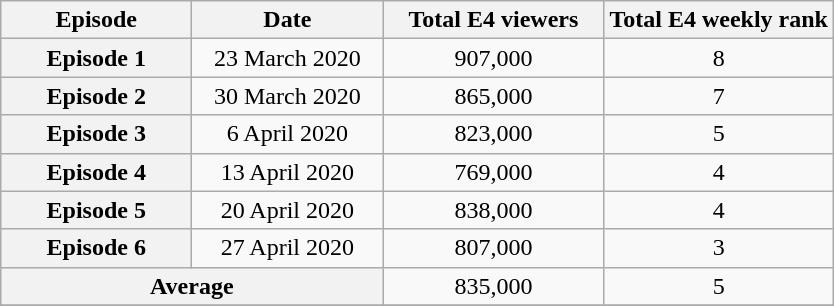<table class="wikitable sortable" style="text-align:center">
<tr>
<th scope="col" style="width:120px;">Episode</th>
<th scope="col" style="width:120px;">Date</th>
<th scope="col" style="width:140px;">Total E4 viewers</th>
<th>Total E4 weekly rank</th>
</tr>
<tr>
<th scope="row">Episode 1</th>
<td>23 March 2020</td>
<td>907,000</td>
<td>8</td>
</tr>
<tr>
<th scope="row">Episode 2</th>
<td>30 March 2020</td>
<td>865,000</td>
<td>7</td>
</tr>
<tr>
<th scope="row">Episode 3</th>
<td>6 April 2020</td>
<td>823,000</td>
<td>5</td>
</tr>
<tr>
<th scope="row">Episode 4</th>
<td>13 April 2020</td>
<td>769,000</td>
<td>4</td>
</tr>
<tr>
<th scope="row">Episode 5</th>
<td>20 April 2020</td>
<td>838,000</td>
<td>4</td>
</tr>
<tr>
<th scope="row">Episode 6</th>
<td>27 April 2020</td>
<td>807,000</td>
<td>3</td>
</tr>
<tr>
<th scope="row" colspan="2">Average</th>
<td>835,000</td>
<td>5</td>
</tr>
<tr>
</tr>
</table>
